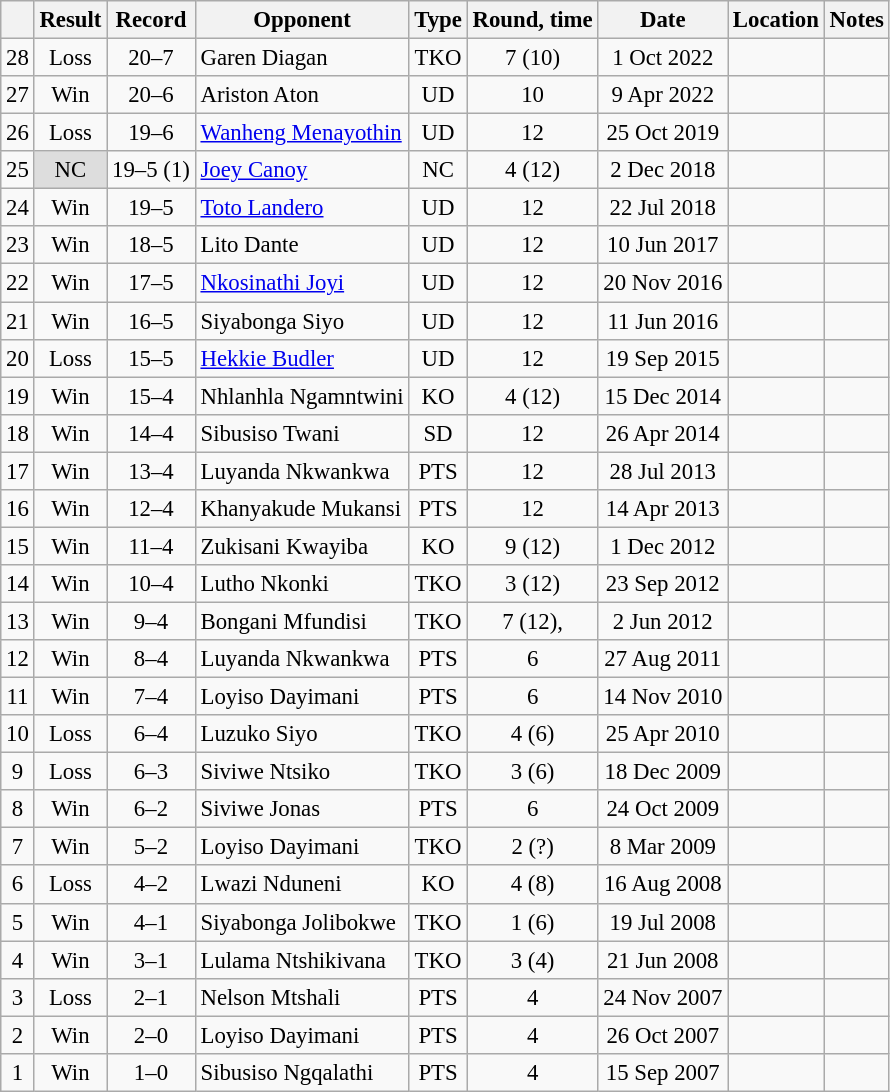<table class="wikitable" style="text-align:center; font-size:95%">
<tr>
<th></th>
<th>Result</th>
<th>Record</th>
<th>Opponent</th>
<th>Type</th>
<th>Round, time</th>
<th>Date</th>
<th>Location</th>
<th>Notes</th>
</tr>
<tr>
<td>28</td>
<td>Loss</td>
<td>20–7 </td>
<td style="text-align:left;">Garen Diagan</td>
<td>TKO</td>
<td>7 (10)</td>
<td>1 Oct 2022</td>
<td style="text-align:left;"></td>
<td></td>
</tr>
<tr>
<td>27</td>
<td>Win</td>
<td>20–6 </td>
<td style="text-align:left;">Ariston Aton</td>
<td>UD</td>
<td>10</td>
<td>9 Apr 2022</td>
<td style="text-align:left;"></td>
<td></td>
</tr>
<tr>
<td>26</td>
<td>Loss</td>
<td>19–6 </td>
<td style="text-align:left;"><a href='#'>Wanheng Menayothin</a></td>
<td>UD</td>
<td>12</td>
<td>25 Oct 2019</td>
<td style="text-align:left;"></td>
<td style="text-align:left;"></td>
</tr>
<tr>
<td>25</td>
<td style="background:#DDD">NC</td>
<td>19–5 (1)</td>
<td style="text-align:left;"><a href='#'>Joey Canoy</a></td>
<td>NC</td>
<td>4 (12)</td>
<td>2 Dec 2018</td>
<td style="text-align:left;"></td>
<td style="text-align:left;"></td>
</tr>
<tr>
<td>24</td>
<td>Win</td>
<td>19–5</td>
<td style="text-align:left;"><a href='#'>Toto Landero</a></td>
<td>UD</td>
<td>12</td>
<td>22 Jul 2018</td>
<td style="text-align:left;"></td>
<td style="text-align:left;"></td>
</tr>
<tr>
<td>23</td>
<td>Win</td>
<td>18–5</td>
<td style="text-align:left;">Lito Dante</td>
<td>UD</td>
<td>12</td>
<td>10 Jun 2017</td>
<td style="text-align:left;"></td>
<td style="text-align:left;"></td>
</tr>
<tr>
<td>22</td>
<td>Win</td>
<td>17–5</td>
<td style="text-align:left;"><a href='#'>Nkosinathi Joyi</a></td>
<td>UD</td>
<td>12</td>
<td>20 Nov 2016</td>
<td style="text-align:left;"></td>
<td style="text-align:left;"></td>
</tr>
<tr>
<td>21</td>
<td>Win</td>
<td>16–5</td>
<td style="text-align:left;">Siyabonga Siyo</td>
<td>UD</td>
<td>12</td>
<td>11 Jun 2016</td>
<td style="text-align:left;"></td>
<td style="text-align:left;"></td>
</tr>
<tr>
<td>20</td>
<td>Loss</td>
<td>15–5</td>
<td style="text-align:left;"><a href='#'>Hekkie Budler</a></td>
<td>UD</td>
<td>12</td>
<td>19 Sep 2015</td>
<td style="text-align:left;"></td>
<td style="text-align:left;"></td>
</tr>
<tr>
<td>19</td>
<td>Win</td>
<td>15–4</td>
<td style="text-align:left;">Nhlanhla Ngamntwini</td>
<td>KO</td>
<td>4 (12)</td>
<td>15 Dec 2014</td>
<td style="text-align:left;"></td>
<td style="text-align:left;"></td>
</tr>
<tr>
<td>18</td>
<td>Win</td>
<td>14–4</td>
<td style="text-align:left;">Sibusiso Twani</td>
<td>SD</td>
<td>12</td>
<td>26 Apr 2014</td>
<td style="text-align:left;"></td>
<td style="text-align:left;"></td>
</tr>
<tr>
<td>17</td>
<td>Win</td>
<td>13–4</td>
<td style="text-align:left;">Luyanda Nkwankwa</td>
<td>PTS</td>
<td>12</td>
<td>28 Jul 2013</td>
<td style="text-align:left;"></td>
<td style="text-align:left;"></td>
</tr>
<tr>
<td>16</td>
<td>Win</td>
<td>12–4</td>
<td style="text-align:left;">Khanyakude Mukansi</td>
<td>PTS</td>
<td>12</td>
<td>14 Apr 2013</td>
<td style="text-align:left;"></td>
<td style="text-align:left;"></td>
</tr>
<tr>
<td>15</td>
<td>Win</td>
<td>11–4</td>
<td style="text-align:left;">Zukisani Kwayiba</td>
<td>KO</td>
<td>9 (12)</td>
<td>1 Dec 2012</td>
<td style="text-align:left;"></td>
<td style="text-align:left;"></td>
</tr>
<tr>
<td>14</td>
<td>Win</td>
<td>10–4</td>
<td style="text-align:left;">Lutho Nkonki</td>
<td>TKO</td>
<td>3 (12)</td>
<td>23 Sep 2012</td>
<td style="text-align:left;"></td>
<td style="text-align:left;"></td>
</tr>
<tr>
<td>13</td>
<td>Win</td>
<td>9–4</td>
<td style="text-align:left;">Bongani Mfundisi</td>
<td>TKO</td>
<td>7 (12), </td>
<td>2 Jun 2012</td>
<td style="text-align:left;"></td>
<td style="text-align:left;"></td>
</tr>
<tr>
<td>12</td>
<td>Win</td>
<td>8–4</td>
<td style="text-align:left;">Luyanda Nkwankwa</td>
<td>PTS</td>
<td>6</td>
<td>27 Aug 2011</td>
<td style="text-align:left;"></td>
<td></td>
</tr>
<tr>
<td>11</td>
<td>Win</td>
<td>7–4</td>
<td style="text-align:left;">Loyiso Dayimani</td>
<td>PTS</td>
<td>6</td>
<td>14 Nov 2010</td>
<td style="text-align:left;"></td>
<td></td>
</tr>
<tr>
<td>10</td>
<td>Loss</td>
<td>6–4</td>
<td style="text-align:left;">Luzuko Siyo</td>
<td>TKO</td>
<td>4 (6)</td>
<td>25 Apr 2010</td>
<td style="text-align:left;"></td>
<td></td>
</tr>
<tr>
<td>9</td>
<td>Loss</td>
<td>6–3</td>
<td style="text-align:left;">Siviwe Ntsiko</td>
<td>TKO</td>
<td>3 (6)</td>
<td>18 Dec 2009</td>
<td style="text-align:left;"></td>
<td></td>
</tr>
<tr>
<td>8</td>
<td>Win</td>
<td>6–2</td>
<td style="text-align:left;">Siviwe Jonas</td>
<td>PTS</td>
<td>6</td>
<td>24 Oct 2009</td>
<td style="text-align:left;"></td>
<td></td>
</tr>
<tr>
<td>7</td>
<td>Win</td>
<td>5–2</td>
<td style="text-align:left;">Loyiso Dayimani</td>
<td>TKO</td>
<td>2 (?)</td>
<td>8 Mar 2009</td>
<td style="text-align:left;"></td>
<td></td>
</tr>
<tr>
<td>6</td>
<td>Loss</td>
<td>4–2</td>
<td style="text-align:left;">Lwazi Nduneni</td>
<td>KO</td>
<td>4 (8)</td>
<td>16 Aug 2008</td>
<td style="text-align:left;"></td>
<td></td>
</tr>
<tr>
<td>5</td>
<td>Win</td>
<td>4–1</td>
<td style="text-align:left;">Siyabonga Jolibokwe</td>
<td>TKO</td>
<td>1 (6)</td>
<td>19 Jul 2008</td>
<td style="text-align:left;"></td>
<td></td>
</tr>
<tr>
<td>4</td>
<td>Win</td>
<td>3–1</td>
<td style="text-align:left;">Lulama Ntshikivana</td>
<td>TKO</td>
<td>3 (4)</td>
<td>21 Jun 2008</td>
<td style="text-align:left;"></td>
<td></td>
</tr>
<tr>
<td>3</td>
<td>Loss</td>
<td>2–1</td>
<td style="text-align:left;">Nelson Mtshali</td>
<td>PTS</td>
<td>4</td>
<td>24 Nov 2007</td>
<td style="text-align:left;"></td>
<td></td>
</tr>
<tr>
<td>2</td>
<td>Win</td>
<td>2–0</td>
<td style="text-align:left;">Loyiso Dayimani</td>
<td>PTS</td>
<td>4</td>
<td>26 Oct 2007</td>
<td style="text-align:left;"></td>
<td></td>
</tr>
<tr>
<td>1</td>
<td>Win</td>
<td>1–0</td>
<td style="text-align:left;">Sibusiso Ngqalathi</td>
<td>PTS</td>
<td>4</td>
<td>15 Sep 2007</td>
<td style="text-align:left;"></td>
<td></td>
</tr>
</table>
